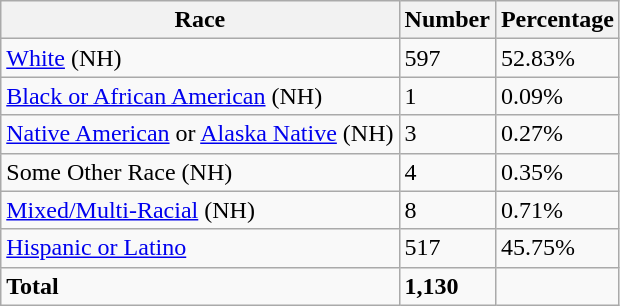<table class="wikitable">
<tr>
<th>Race</th>
<th>Number</th>
<th>Percentage</th>
</tr>
<tr>
<td><a href='#'>White</a> (NH)</td>
<td>597</td>
<td>52.83%</td>
</tr>
<tr>
<td><a href='#'>Black or African American</a> (NH)</td>
<td>1</td>
<td>0.09%</td>
</tr>
<tr>
<td><a href='#'>Native American</a> or <a href='#'>Alaska Native</a> (NH)</td>
<td>3</td>
<td>0.27%</td>
</tr>
<tr>
<td>Some Other Race (NH)</td>
<td>4</td>
<td>0.35%</td>
</tr>
<tr>
<td><a href='#'>Mixed/Multi-Racial</a> (NH)</td>
<td>8</td>
<td>0.71%</td>
</tr>
<tr>
<td><a href='#'>Hispanic or Latino</a></td>
<td>517</td>
<td>45.75%</td>
</tr>
<tr>
<td><strong>Total</strong></td>
<td><strong>1,130</strong></td>
<td></td>
</tr>
</table>
